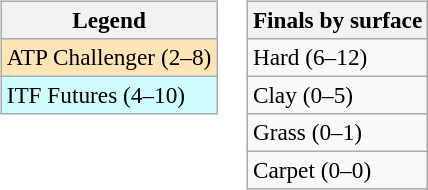<table>
<tr valign=top>
<td><br><table class=wikitable style=font-size:97%>
<tr>
<th>Legend</th>
</tr>
<tr bgcolor=moccasin>
<td>ATP Challenger (2–8)</td>
</tr>
<tr bgcolor=cffcff>
<td>ITF Futures (4–10)</td>
</tr>
</table>
</td>
<td><br><table class=wikitable style=font-size:97%>
<tr>
<th>Finals by surface</th>
</tr>
<tr>
<td>Hard (6–12)</td>
</tr>
<tr>
<td>Clay (0–5)</td>
</tr>
<tr>
<td>Grass (0–1)</td>
</tr>
<tr>
<td>Carpet (0–0)</td>
</tr>
</table>
</td>
</tr>
</table>
